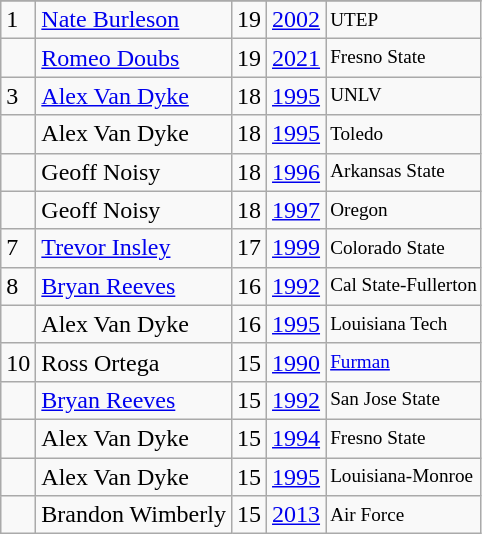<table class="wikitable">
<tr>
</tr>
<tr>
<td>1</td>
<td><a href='#'>Nate Burleson</a></td>
<td>19</td>
<td><a href='#'>2002</a></td>
<td style="font-size:80%;">UTEP</td>
</tr>
<tr>
<td></td>
<td><a href='#'>Romeo Doubs</a></td>
<td>19</td>
<td><a href='#'>2021</a></td>
<td style="font-size:80%;">Fresno State</td>
</tr>
<tr>
<td>3</td>
<td><a href='#'>Alex Van Dyke</a></td>
<td>18</td>
<td><a href='#'>1995</a></td>
<td style="font-size:80%;">UNLV</td>
</tr>
<tr>
<td></td>
<td>Alex Van Dyke</td>
<td>18</td>
<td><a href='#'>1995</a></td>
<td style="font-size:80%;">Toledo</td>
</tr>
<tr>
<td></td>
<td>Geoff Noisy</td>
<td>18</td>
<td><a href='#'>1996</a></td>
<td style="font-size:80%;">Arkansas State</td>
</tr>
<tr>
<td></td>
<td>Geoff Noisy</td>
<td>18</td>
<td><a href='#'>1997</a></td>
<td style="font-size:80%;">Oregon</td>
</tr>
<tr>
<td>7</td>
<td><a href='#'>Trevor Insley</a></td>
<td>17</td>
<td><a href='#'>1999</a></td>
<td style="font-size:80%;">Colorado State</td>
</tr>
<tr>
<td>8</td>
<td><a href='#'>Bryan Reeves</a></td>
<td>16</td>
<td><a href='#'>1992</a></td>
<td style="font-size:80%;">Cal State-Fullerton</td>
</tr>
<tr>
<td></td>
<td>Alex Van Dyke</td>
<td>16</td>
<td><a href='#'>1995</a></td>
<td style="font-size:80%;">Louisiana Tech</td>
</tr>
<tr>
<td>10</td>
<td>Ross Ortega</td>
<td>15</td>
<td><a href='#'>1990</a></td>
<td style="font-size:80%;"><a href='#'>Furman</a></td>
</tr>
<tr>
<td></td>
<td><a href='#'>Bryan Reeves</a></td>
<td>15</td>
<td><a href='#'>1992</a></td>
<td style="font-size:80%;">San Jose State</td>
</tr>
<tr>
<td></td>
<td>Alex Van Dyke</td>
<td>15</td>
<td><a href='#'>1994</a></td>
<td style="font-size:80%;">Fresno State</td>
</tr>
<tr>
<td></td>
<td>Alex Van Dyke</td>
<td>15</td>
<td><a href='#'>1995</a></td>
<td style="font-size:80%;">Louisiana-Monroe</td>
</tr>
<tr>
<td></td>
<td>Brandon Wimberly</td>
<td>15</td>
<td><a href='#'>2013</a></td>
<td style="font-size:80%;">Air Force</td>
</tr>
</table>
